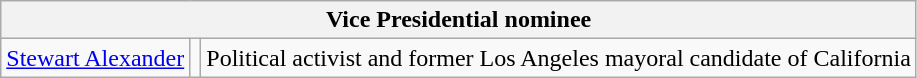<table class=wikitable>
<tr>
<th colspan=3>Vice Presidential nominee</th>
</tr>
<tr>
<td><a href='#'>Stewart Alexander</a></td>
<td></td>
<td>Political activist and former Los Angeles mayoral candidate of California</td>
</tr>
</table>
